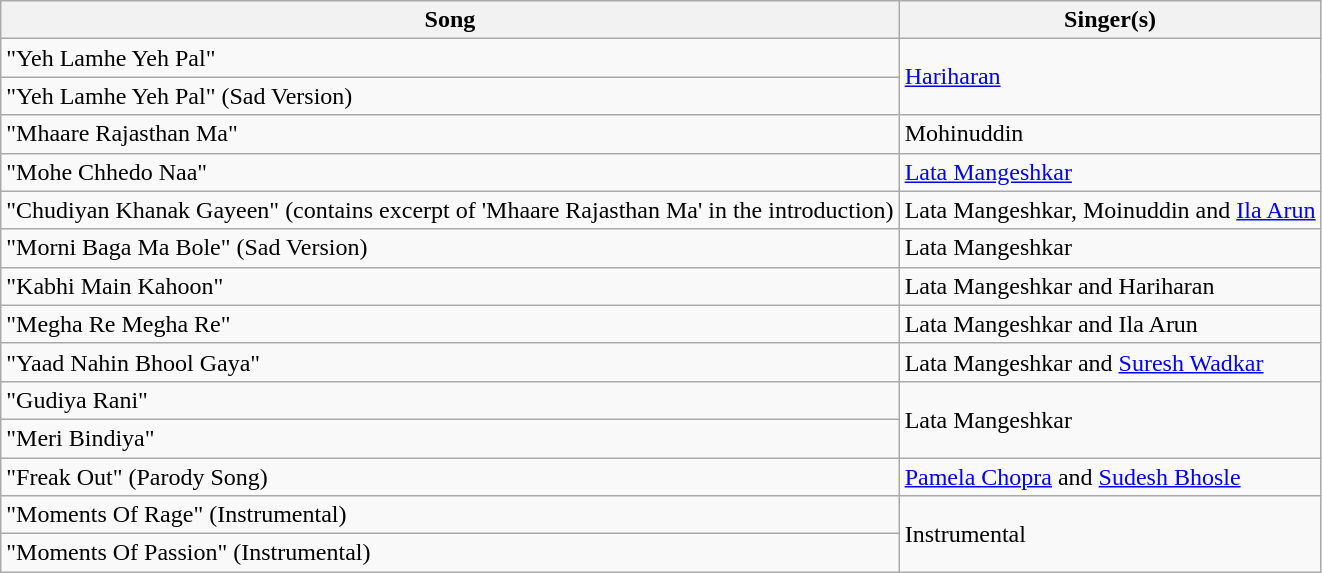<table class="wikitable">
<tr>
<th>Song</th>
<th>Singer(s)</th>
</tr>
<tr>
<td>"Yeh Lamhe Yeh Pal"</td>
<td rowspan="2"><a href='#'>Hariharan</a></td>
</tr>
<tr>
<td>"Yeh Lamhe Yeh Pal" (Sad Version)</td>
</tr>
<tr>
<td>"Mhaare Rajasthan Ma"</td>
<td>Mohinuddin</td>
</tr>
<tr>
<td>"Mohe Chhedo Naa"</td>
<td><a href='#'>Lata Mangeshkar</a></td>
</tr>
<tr>
<td>"Chudiyan Khanak Gayeen" (contains excerpt of 'Mhaare Rajasthan Ma' in the introduction)</td>
<td>Lata Mangeshkar, Moinuddin and <a href='#'>Ila Arun</a></td>
</tr>
<tr>
<td>"Morni Baga Ma Bole" (Sad Version)</td>
<td>Lata Mangeshkar</td>
</tr>
<tr>
<td>"Kabhi Main Kahoon"</td>
<td>Lata Mangeshkar and Hariharan</td>
</tr>
<tr>
<td>"Megha Re Megha Re"</td>
<td>Lata Mangeshkar and Ila Arun</td>
</tr>
<tr>
<td>"Yaad Nahin Bhool Gaya"</td>
<td>Lata Mangeshkar and <a href='#'>Suresh Wadkar</a></td>
</tr>
<tr>
<td>"Gudiya Rani"</td>
<td rowspan="2">Lata Mangeshkar</td>
</tr>
<tr>
<td>"Meri Bindiya"</td>
</tr>
<tr>
<td>"Freak Out" (Parody Song)</td>
<td><a href='#'>Pamela Chopra</a> and <a href='#'>Sudesh Bhosle</a></td>
</tr>
<tr>
<td>"Moments Of Rage" (Instrumental)</td>
<td rowspan="2">Instrumental</td>
</tr>
<tr>
<td>"Moments Of Passion" (Instrumental)</td>
</tr>
</table>
